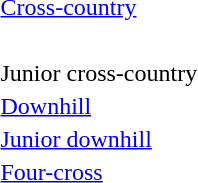<table>
<tr>
<td><a href='#'>Cross-country</a><br></td>
<td></td>
<td></td>
<td></td>
</tr>
<tr>
<td><br></td>
<td></td>
<td></td>
<td></td>
</tr>
<tr>
<td>Junior cross-country<br></td>
<td></td>
<td></td>
<td></td>
</tr>
<tr>
<td><a href='#'>Downhill</a></td>
<td></td>
<td></td>
<td></td>
</tr>
<tr>
<td><a href='#'>Junior downhill</a></td>
<td></td>
<td></td>
<td></td>
</tr>
<tr>
<td><a href='#'>Four-cross</a></td>
<td></td>
<td></td>
<td></td>
</tr>
</table>
